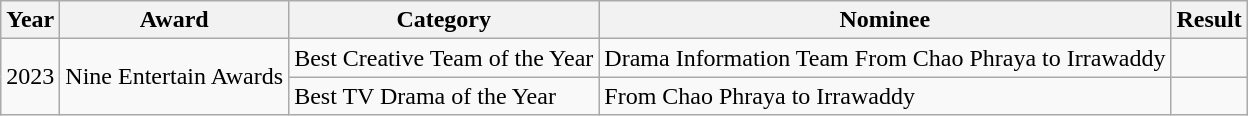<table class="wikitable">
<tr>
<th>Year</th>
<th>Award</th>
<th>Category</th>
<th>Nominee</th>
<th>Result</th>
</tr>
<tr>
<td rowspan="2">2023</td>
<td rowspan="2">Nine Entertain Awards</td>
<td>Best Creative Team of the Year</td>
<td>Drama Information Team From Chao Phraya to Irrawaddy</td>
<td></td>
</tr>
<tr>
<td>Best TV Drama of the Year</td>
<td>From Chao Phraya to Irrawaddy</td>
<td></td>
</tr>
</table>
